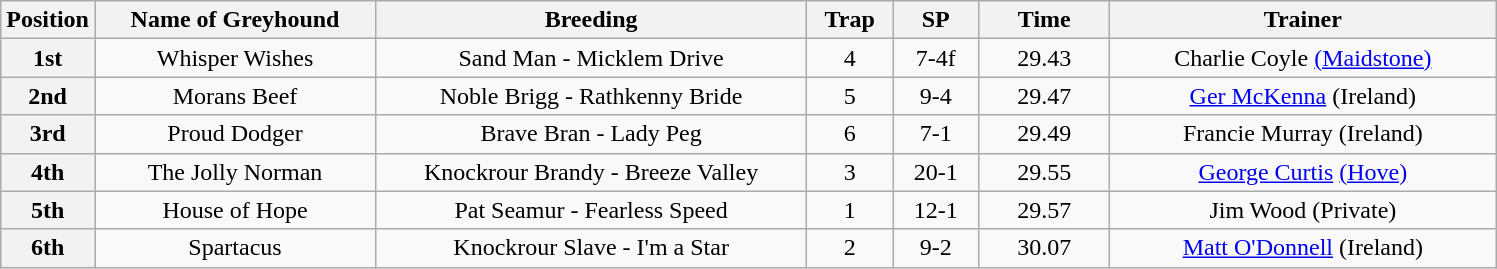<table class="wikitable" style="text-align: center">
<tr>
<th width=50>Position</th>
<th width=180>Name of Greyhound</th>
<th width=280>Breeding</th>
<th width=50>Trap</th>
<th width=50>SP</th>
<th width=80>Time</th>
<th width=250>Trainer</th>
</tr>
<tr>
<th>1st</th>
<td>Whisper Wishes</td>
<td>Sand Man - Micklem Drive</td>
<td>4</td>
<td>7-4f</td>
<td>29.43</td>
<td>Charlie Coyle <a href='#'>(Maidstone)</a></td>
</tr>
<tr>
<th>2nd</th>
<td>Morans Beef</td>
<td>Noble Brigg - Rathkenny Bride</td>
<td>5</td>
<td>9-4</td>
<td>29.47</td>
<td><a href='#'>Ger McKenna</a> (Ireland)</td>
</tr>
<tr>
<th>3rd</th>
<td>Proud Dodger</td>
<td>Brave Bran - Lady Peg</td>
<td>6</td>
<td>7-1</td>
<td>29.49</td>
<td>Francie Murray (Ireland)</td>
</tr>
<tr>
<th>4th</th>
<td>The Jolly Norman</td>
<td>Knockrour Brandy - Breeze Valley</td>
<td>3</td>
<td>20-1</td>
<td>29.55</td>
<td><a href='#'>George Curtis</a> <a href='#'>(Hove)</a></td>
</tr>
<tr>
<th>5th</th>
<td>House of Hope</td>
<td>Pat Seamur - Fearless Speed</td>
<td>1</td>
<td>12-1</td>
<td>29.57</td>
<td>Jim Wood (Private)</td>
</tr>
<tr>
<th>6th</th>
<td>Spartacus</td>
<td>Knockrour Slave - I'm a Star</td>
<td>2</td>
<td>9-2</td>
<td>30.07</td>
<td><a href='#'>Matt O'Donnell</a> (Ireland)</td>
</tr>
</table>
